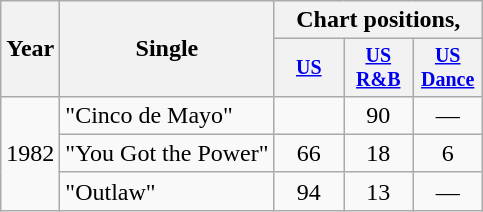<table class="wikitable" style="text-align:center;">
<tr>
<th rowspan="2">Year</th>
<th rowspan="2">Single</th>
<th colspan="3">Chart positions,</th>
</tr>
<tr style="font-size:smaller;">
<th width="40"><a href='#'>US</a></th>
<th width="40"><a href='#'>US<br>R&B</a></th>
<th width="40"><a href='#'>US<br>Dance</a></th>
</tr>
<tr>
<td rowspan="3">1982</td>
<td align="left">"Cinco de Mayo"</td>
<td></td>
<td>90</td>
<td>—</td>
</tr>
<tr>
<td align="left">"You Got the Power"</td>
<td>66</td>
<td>18</td>
<td>6</td>
</tr>
<tr>
<td align="left">"Outlaw"</td>
<td>94</td>
<td>13</td>
<td>—</td>
</tr>
</table>
